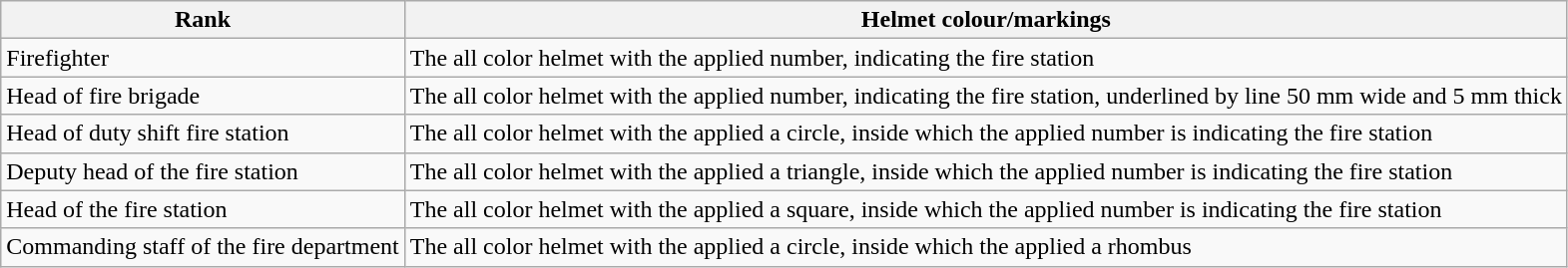<table class="wikitable">
<tr>
<th>Rank</th>
<th>Helmet colour/markings</th>
</tr>
<tr>
<td>Firefighter</td>
<td>The all color helmet with the applied number, indicating the fire station</td>
</tr>
<tr>
<td>Head of fire brigade</td>
<td>The all color helmet with the applied number, indicating the fire station, underlined by line 50 mm wide and 5 mm thick</td>
</tr>
<tr>
<td>Head of duty shift fire station</td>
<td>The all color helmet with the applied a circle, inside which the applied number is indicating the fire station</td>
</tr>
<tr>
<td>Deputy head of the fire station</td>
<td>The all color helmet with the applied a triangle, inside which the applied number is indicating the fire station</td>
</tr>
<tr>
<td>Head of the fire station</td>
<td>The all color helmet with the applied a square, inside which the applied number is indicating the fire station</td>
</tr>
<tr>
<td>Commanding staff of the fire department</td>
<td>The all color helmet with the applied a circle, inside which the applied a rhombus</td>
</tr>
</table>
